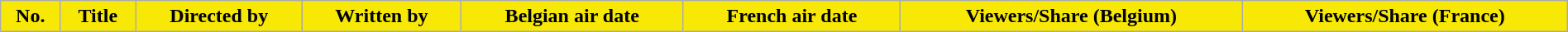<table class="wikitable plainrowheaders" style="width:100%; margin:auto;">
<tr style="color:black">
<th scope="col" style="background:#F8E805;">No.</th>
<th scope="col" style="background:#F8E805;">Title</th>
<th scope="col" style="background:#F8E805;">Directed by</th>
<th scope="col" style="background:#F8E805;">Written by</th>
<th scope="col" style="background:#F8E805;">Belgian air date</th>
<th scope="col" style="background:#F8E805;">French air date</th>
<th scope="col" style="background:#F8E805;">Viewers/Share (Belgium)</th>
<th scope="col" style="background:#F8E805;">Viewers/Share (France)<br>






</th>
</tr>
</table>
